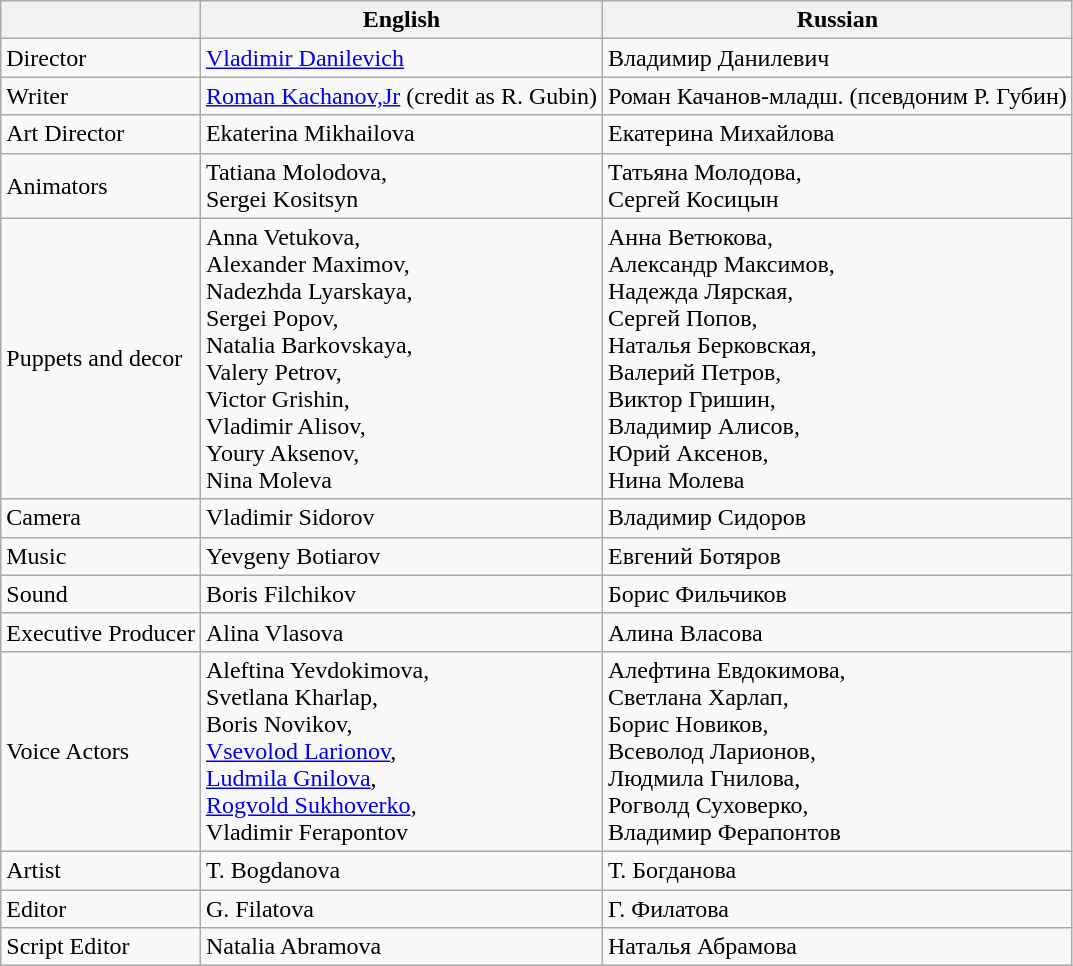<table class="wikitable">
<tr>
<th></th>
<th>English</th>
<th>Russian</th>
</tr>
<tr>
<td>Director</td>
<td><a href='#'>Vladimir Danilevich</a></td>
<td>Владимир Данилевич</td>
</tr>
<tr>
<td>Writer</td>
<td><a href='#'>Roman Kachanov,Jr</a> (credit as R. Gubin)</td>
<td>Роман Качанов-младш. (псевдоним Р. Губин)</td>
</tr>
<tr>
<td>Art Director</td>
<td>Ekaterina Mikhailova</td>
<td>Екатерина Михайлова</td>
</tr>
<tr>
<td>Animators</td>
<td>Tatiana Molodova,<br> Sergei Kositsyn</td>
<td>Татьяна Молодова,<br> Сергей Косицын</td>
</tr>
<tr>
<td>Puppets and decor</td>
<td>Anna Vetukova,<br> Alexander Maximov,<br> Nadezhda Lyarskaya,<br> Sergei Popov,<br> Natalia Barkovskaya,<br> Valery Petrov,<br> Victor Grishin, <br>Vladimir Alisov,<br> Youry Aksenov,<br> Nina Moleva</td>
<td>Анна Ветюкова,<br> Александр Максимов,<br> Надежда Лярская,<br> Сергей Попов,<br> Наталья Берковская,<br> Валерий Петров,<br> Виктор Гришин, <br>Владимир Алисов,<br> Юрий Аксенов,<br> Нина Молева</td>
</tr>
<tr>
<td>Camera</td>
<td>Vladimir Sidorov</td>
<td>Владимир Сидоров</td>
</tr>
<tr>
<td>Music</td>
<td>Yevgeny Botiarov</td>
<td>Евгений Ботяров</td>
</tr>
<tr>
<td>Sound</td>
<td>Boris Filchikov</td>
<td>Борис Фильчиков</td>
</tr>
<tr>
<td>Executive Producer</td>
<td>Alina Vlasova</td>
<td>Алина Власова</td>
</tr>
<tr>
<td>Voice Actors</td>
<td>Aleftina Yevdokimova,<br> Svetlana Kharlap,<br> Boris Novikov,<br> <a href='#'>Vsevolod Larionov</a>,<br> <a href='#'>Ludmila Gnilova</a>,<br><a href='#'>Rogvold Sukhoverko</a>,<br> Vladimir Ferapontov</td>
<td>Алефтина Евдокимова,<br> Светлана Харлап, <br>Борис Новиков, <br> Всеволод Ларионов,<br> Людмила Гнилова,<br> Рогволд Суховерко,<br> Владимир Ферапонтов</td>
</tr>
<tr>
<td>Artist</td>
<td>T. Bogdanova</td>
<td>Т. Богданова</td>
</tr>
<tr>
<td>Editor</td>
<td>G. Filatova</td>
<td>Г. Филатова</td>
</tr>
<tr>
<td>Script Editor</td>
<td>Natalia Abramova</td>
<td>Наталья Абрамова</td>
</tr>
</table>
